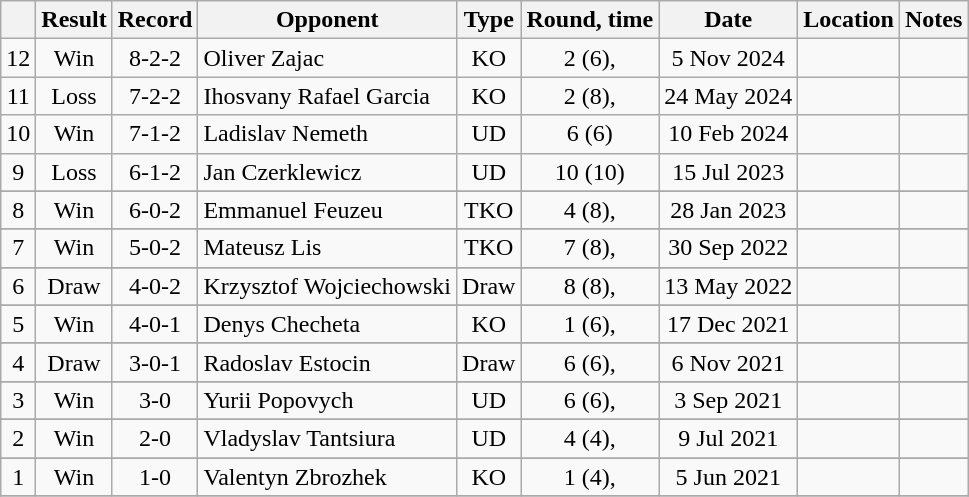<table class="wikitable" style="text-align:center">
<tr>
<th></th>
<th>Result</th>
<th>Record</th>
<th>Opponent</th>
<th>Type</th>
<th>Round, time</th>
<th>Date</th>
<th>Location</th>
<th>Notes</th>
</tr>
<tr>
<td>12</td>
<td>Win</td>
<td>8-2-2</td>
<td style="text-align:left;">Oliver Zajac</td>
<td>KO</td>
<td>2 (6), </td>
<td>5 Nov 2024</td>
<td style="text-align:left;"></td>
<td style="text-align:left;"></td>
</tr>
<tr>
<td>11</td>
<td>Loss</td>
<td>7-2-2</td>
<td style="text-align:left;">Ihosvany Rafael Garcia</td>
<td>KO</td>
<td>2 (8), </td>
<td>24 May 2024</td>
<td style="text-align:left;"></td>
<td style="text-align:left;"></td>
</tr>
<tr>
<td>10</td>
<td>Win</td>
<td>7-1-2</td>
<td style="text-align:left;">Ladislav Nemeth</td>
<td>UD</td>
<td>6 (6)</td>
<td>10 Feb 2024</td>
<td style="text-align:left;"></td>
<td style="text-align:left;"></td>
</tr>
<tr>
<td>9</td>
<td>Loss</td>
<td>6-1-2</td>
<td style="text-align:left;">Jan Czerklewicz</td>
<td>UD</td>
<td>10 (10)</td>
<td>15 Jul 2023</td>
<td style="text-align:left;"></td>
<td style="text-align:left;"></td>
</tr>
<tr>
</tr>
<tr>
<td>8</td>
<td>Win</td>
<td>6-0-2</td>
<td style="text-align:left;">Emmanuel Feuzeu</td>
<td>TKO</td>
<td>4 (8), </td>
<td>28 Jan 2023</td>
<td style="text-align:left;"></td>
<td style="text-align:left;"></td>
</tr>
<tr>
</tr>
<tr>
<td>7</td>
<td>Win</td>
<td>5-0-2</td>
<td style="text-align:left;">Mateusz Lis</td>
<td>TKO</td>
<td>7 (8), </td>
<td>30 Sep 2022</td>
<td style="text-align:left;"></td>
<td style="text-align:left;"></td>
</tr>
<tr>
</tr>
<tr>
<td>6</td>
<td>Draw</td>
<td>4-0-2</td>
<td style="text-align:left;">Krzysztof Wojciechowski</td>
<td>Draw</td>
<td>8 (8), </td>
<td>13 May 2022</td>
<td style="text-align:left;"></td>
<td style="text-align:left;"></td>
</tr>
<tr>
</tr>
<tr>
<td>5</td>
<td>Win</td>
<td>4-0-1</td>
<td style="text-align:left;">Denys Checheta</td>
<td>KO</td>
<td>1 (6), </td>
<td>17 Dec 2021</td>
<td style="text-align:left;"></td>
<td style="text-align:left;"></td>
</tr>
<tr>
</tr>
<tr>
<td>4</td>
<td>Draw</td>
<td>3-0-1</td>
<td style="text-align:left;">Radoslav Estocin</td>
<td>Draw</td>
<td>6 (6), </td>
<td>6 Nov 2021</td>
<td style="text-align:left;"></td>
<td style="text-align:left;"></td>
</tr>
<tr>
</tr>
<tr>
<td>3</td>
<td>Win</td>
<td>3-0</td>
<td style="text-align:left;">Yurii Popovych</td>
<td>UD</td>
<td>6 (6), </td>
<td>3 Sep 2021</td>
<td style="text-align:left;"></td>
<td style="text-align:left;"></td>
</tr>
<tr>
</tr>
<tr>
<td>2</td>
<td>Win</td>
<td>2-0</td>
<td style="text-align:left;">Vladyslav Tantsiura</td>
<td>UD</td>
<td>4 (4), </td>
<td>9 Jul 2021</td>
<td style="text-align:left;"></td>
<td style="text-align:left;"></td>
</tr>
<tr>
</tr>
<tr>
<td>1</td>
<td>Win</td>
<td>1-0</td>
<td style="text-align:left;">Valentyn Zbrozhek</td>
<td>KO</td>
<td>1 (4), </td>
<td>5 Jun 2021</td>
<td style="text-align:left;"></td>
<td style="text-align:left;"></td>
</tr>
<tr>
</tr>
</table>
